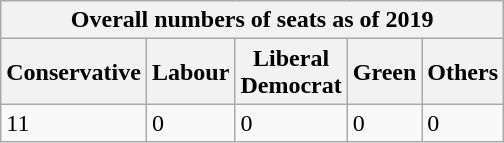<table class="wikitable">
<tr>
<th colspan="6">Overall numbers of seats as of 2019</th>
</tr>
<tr>
<th>Conservative</th>
<th>Labour</th>
<th>Liberal<br>Democrat</th>
<th>Green</th>
<th>Others</th>
</tr>
<tr>
<td>11</td>
<td>0</td>
<td>0</td>
<td>0</td>
<td>0</td>
</tr>
</table>
